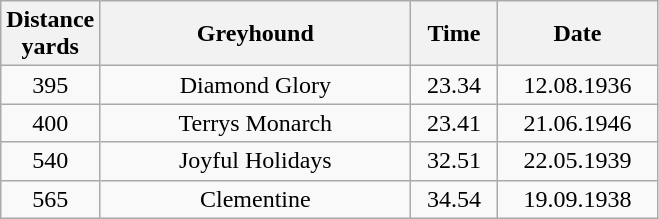<table class="wikitable" style="font-size: 100%">
<tr>
<th width=50>Distance <br>yards</th>
<th width=200>Greyhound</th>
<th width=50>Time</th>
<th width=100>Date</th>
</tr>
<tr align=center>
<td>395</td>
<td>Diamond Glory</td>
<td>23.34</td>
<td>12.08.1936</td>
</tr>
<tr align=center>
<td>400</td>
<td>Terrys Monarch</td>
<td>23.41</td>
<td>21.06.1946</td>
</tr>
<tr align=center>
<td>540</td>
<td>Joyful Holidays</td>
<td>32.51</td>
<td>22.05.1939</td>
</tr>
<tr align=center>
<td>565</td>
<td>Clementine</td>
<td>34.54</td>
<td>19.09.1938</td>
</tr>
</table>
